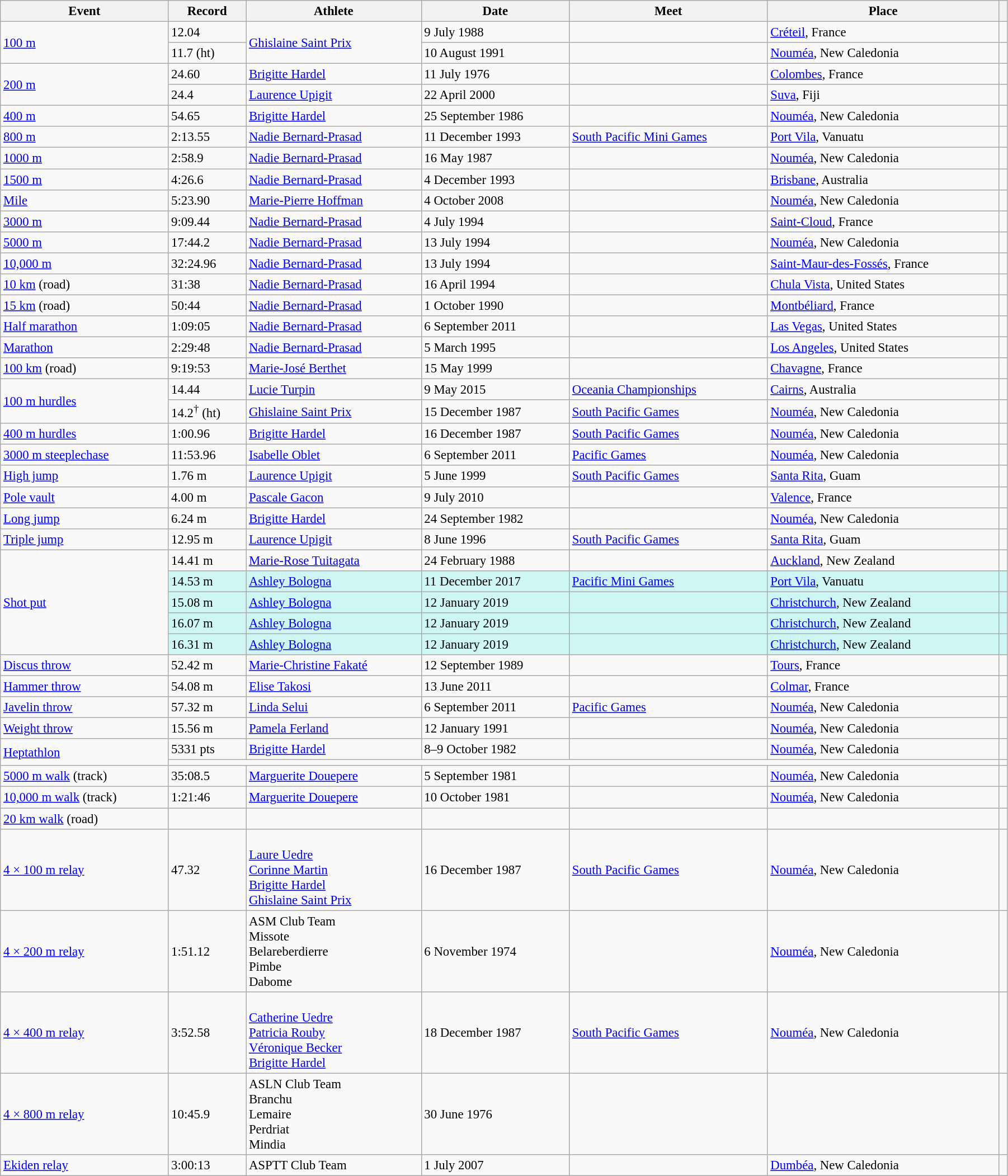<table class="wikitable" style="font-size:95%; width: 95%;">
<tr>
<th>Event</th>
<th>Record</th>
<th>Athlete</th>
<th>Date</th>
<th>Meet</th>
<th>Place</th>
<th></th>
</tr>
<tr>
<td rowspan=2><a href='#'>100 m</a></td>
<td>12.04 </td>
<td rowspan=2><a href='#'>Ghislaine Saint Prix</a></td>
<td>9 July 1988</td>
<td></td>
<td><a href='#'>Créteil</a>, France</td>
<td></td>
</tr>
<tr>
<td>11.7  (ht)</td>
<td>10 August 1991</td>
<td></td>
<td><a href='#'>Nouméa</a>, New Caledonia</td>
<td></td>
</tr>
<tr>
<td rowspan=2><a href='#'>200 m</a></td>
<td>24.60</td>
<td><a href='#'>Brigitte Hardel</a></td>
<td>11 July 1976</td>
<td></td>
<td><a href='#'>Colombes</a>, France</td>
<td></td>
</tr>
<tr>
<td>24.4 </td>
<td><a href='#'>Laurence Upigit</a></td>
<td>22 April 2000</td>
<td></td>
<td><a href='#'>Suva</a>, Fiji</td>
<td></td>
</tr>
<tr>
<td><a href='#'>400 m</a></td>
<td>54.65</td>
<td><a href='#'>Brigitte Hardel</a></td>
<td>25 September 1986</td>
<td></td>
<td><a href='#'>Nouméa</a>, New Caledonia</td>
<td></td>
</tr>
<tr>
<td><a href='#'>800 m</a></td>
<td>2:13.55</td>
<td><a href='#'>Nadie Bernard-Prasad</a></td>
<td>11 December 1993</td>
<td><a href='#'>South Pacific Mini Games</a></td>
<td><a href='#'>Port Vila</a>, Vanuatu</td>
<td></td>
</tr>
<tr>
<td><a href='#'>1000 m</a></td>
<td>2:58.9 </td>
<td><a href='#'>Nadie Bernard-Prasad</a></td>
<td>16 May 1987</td>
<td></td>
<td><a href='#'>Nouméa</a>, New Caledonia</td>
<td></td>
</tr>
<tr>
<td><a href='#'>1500 m</a></td>
<td>4:26.6 </td>
<td><a href='#'>Nadie Bernard-Prasad</a></td>
<td>4 December 1993</td>
<td></td>
<td><a href='#'>Brisbane</a>, Australia</td>
<td></td>
</tr>
<tr>
<td><a href='#'>Mile</a></td>
<td>5:23.90</td>
<td><a href='#'>Marie-Pierre Hoffman</a></td>
<td>4 October 2008</td>
<td></td>
<td><a href='#'>Nouméa</a>, New Caledonia</td>
<td></td>
</tr>
<tr>
<td><a href='#'>3000 m</a></td>
<td>9:09.44</td>
<td><a href='#'>Nadie Bernard-Prasad</a></td>
<td>4 July 1994</td>
<td></td>
<td><a href='#'>Saint-Cloud</a>, France</td>
<td></td>
</tr>
<tr>
<td><a href='#'>5000 m</a></td>
<td>17:44.2 </td>
<td><a href='#'>Nadie Bernard-Prasad</a></td>
<td>13 July 1994</td>
<td></td>
<td><a href='#'>Nouméa</a>, New Caledonia</td>
<td></td>
</tr>
<tr>
<td><a href='#'>10,000 m</a></td>
<td>32:24.96</td>
<td><a href='#'>Nadie Bernard-Prasad</a></td>
<td>13 July 1994</td>
<td></td>
<td><a href='#'>Saint-Maur-des-Fossés</a>, France</td>
<td></td>
</tr>
<tr>
<td><a href='#'>10 km</a> (road)</td>
<td>31:38</td>
<td><a href='#'>Nadie Bernard-Prasad</a></td>
<td>16 April 1994</td>
<td></td>
<td><a href='#'>Chula Vista</a>, United States</td>
<td></td>
</tr>
<tr>
<td><a href='#'>15 km</a> (road)</td>
<td>50:44</td>
<td><a href='#'>Nadie Bernard-Prasad</a></td>
<td>1 October 1990</td>
<td></td>
<td><a href='#'>Montbéliard</a>, France</td>
<td></td>
</tr>
<tr>
<td><a href='#'>Half marathon</a></td>
<td>1:09:05</td>
<td><a href='#'>Nadie Bernard-Prasad</a></td>
<td>6 September 2011</td>
<td></td>
<td><a href='#'>Las Vegas</a>, United States</td>
<td></td>
</tr>
<tr>
<td><a href='#'>Marathon</a></td>
<td>2:29:48</td>
<td><a href='#'>Nadie Bernard-Prasad</a></td>
<td>5 March 1995</td>
<td></td>
<td><a href='#'>Los Angeles</a>, United States</td>
<td></td>
</tr>
<tr>
<td><a href='#'>100 km</a> (road)</td>
<td>9:19:53</td>
<td><a href='#'>Marie-José Berthet</a></td>
<td>15 May 1999</td>
<td></td>
<td><a href='#'>Chavagne</a>, France</td>
<td></td>
</tr>
<tr>
<td rowspan=2><a href='#'>100 m hurdles</a></td>
<td>14.44 </td>
<td><a href='#'>Lucie Turpin</a></td>
<td>9 May 2015</td>
<td><a href='#'>Oceania Championships</a></td>
<td><a href='#'>Cairns</a>, Australia</td>
<td></td>
</tr>
<tr>
<td>14.2<sup>†</sup>  (ht)</td>
<td><a href='#'>Ghislaine Saint Prix</a></td>
<td>15 December 1987</td>
<td><a href='#'>South Pacific Games</a></td>
<td><a href='#'>Nouméa</a>, New Caledonia</td>
<td></td>
</tr>
<tr>
<td><a href='#'>400 m hurdles</a></td>
<td>1:00.96</td>
<td><a href='#'>Brigitte Hardel</a></td>
<td>16 December 1987</td>
<td><a href='#'>South Pacific Games</a></td>
<td><a href='#'>Nouméa</a>, New Caledonia</td>
<td></td>
</tr>
<tr>
<td><a href='#'>3000 m steeplechase</a></td>
<td>11:53.96</td>
<td><a href='#'>Isabelle Oblet</a></td>
<td>6 September 2011</td>
<td><a href='#'>Pacific Games</a></td>
<td><a href='#'>Nouméa</a>, New Caledonia</td>
<td></td>
</tr>
<tr>
<td><a href='#'>High jump</a></td>
<td>1.76 m</td>
<td><a href='#'>Laurence Upigit</a></td>
<td>5 June 1999</td>
<td><a href='#'>South Pacific Games</a></td>
<td><a href='#'>Santa Rita</a>, Guam</td>
<td></td>
</tr>
<tr>
<td><a href='#'>Pole vault</a></td>
<td>4.00 m</td>
<td><a href='#'>Pascale Gacon</a></td>
<td>9 July 2010</td>
<td></td>
<td><a href='#'>Valence</a>, France</td>
<td></td>
</tr>
<tr>
<td><a href='#'>Long jump</a></td>
<td>6.24 m</td>
<td><a href='#'>Brigitte Hardel</a></td>
<td>24 September 1982</td>
<td></td>
<td><a href='#'>Nouméa</a>, New Caledonia</td>
<td></td>
</tr>
<tr>
<td><a href='#'>Triple jump</a></td>
<td>12.95 m </td>
<td><a href='#'>Laurence Upigit</a></td>
<td>8 June 1996</td>
<td><a href='#'>South Pacific Games</a></td>
<td><a href='#'>Santa Rita</a>, Guam</td>
<td></td>
</tr>
<tr>
<td rowspan=5><a href='#'>Shot put</a></td>
<td>14.41 m</td>
<td><a href='#'>Marie-Rose Tuitagata</a></td>
<td>24 February 1988</td>
<td></td>
<td><a href='#'>Auckland</a>, New Zealand</td>
<td></td>
</tr>
<tr style="background:#cef6f5;">
<td>14.53 m</td>
<td><a href='#'>Ashley Bologna</a></td>
<td>11 December 2017</td>
<td><a href='#'>Pacific Mini Games</a></td>
<td><a href='#'>Port Vila</a>, Vanuatu</td>
<td></td>
</tr>
<tr style="background:#cef6f5;">
<td>15.08 m</td>
<td><a href='#'>Ashley Bologna</a></td>
<td>12 January 2019 </td>
<td></td>
<td><a href='#'>Christchurch</a>, New Zealand</td>
<td></td>
</tr>
<tr style="background:#cef6f5;">
<td>16.07 m</td>
<td><a href='#'>Ashley Bologna</a></td>
<td>12 January 2019 </td>
<td></td>
<td><a href='#'>Christchurch</a>, New Zealand</td>
<td></td>
</tr>
<tr style="background:#cef6f5;">
<td>16.31 m</td>
<td><a href='#'>Ashley Bologna</a></td>
<td>12 January 2019 </td>
<td></td>
<td><a href='#'>Christchurch</a>, New Zealand</td>
<td></td>
</tr>
<tr>
<td><a href='#'>Discus throw</a></td>
<td>52.42 m</td>
<td><a href='#'>Marie-Christine Fakaté</a></td>
<td>12 September 1989</td>
<td></td>
<td><a href='#'>Tours</a>, France</td>
<td></td>
</tr>
<tr>
<td><a href='#'>Hammer throw</a></td>
<td>54.08 m</td>
<td><a href='#'>Elise Takosi</a></td>
<td>13 June 2011</td>
<td></td>
<td><a href='#'>Colmar</a>, France</td>
<td></td>
</tr>
<tr>
<td><a href='#'>Javelin throw</a></td>
<td>57.32 m</td>
<td><a href='#'>Linda Selui</a></td>
<td>6 September 2011</td>
<td><a href='#'>Pacific Games</a></td>
<td><a href='#'>Nouméa</a>, New Caledonia</td>
<td></td>
</tr>
<tr>
<td><a href='#'>Weight throw</a></td>
<td>15.56 m</td>
<td><a href='#'>Pamela Ferland</a></td>
<td>12 January 1991</td>
<td></td>
<td><a href='#'>Nouméa</a>, New Caledonia</td>
<td></td>
</tr>
<tr>
<td rowspan=2><a href='#'>Heptathlon</a></td>
<td>5331 pts</td>
<td><a href='#'>Brigitte Hardel</a></td>
<td>8–9 October 1982</td>
<td></td>
<td><a href='#'>Nouméa</a>, New Caledonia</td>
<td></td>
</tr>
<tr>
<td colspan=5></td>
<td></td>
</tr>
<tr>
<td><a href='#'>5000 m walk</a> (track)</td>
<td>35:08.5 </td>
<td><a href='#'>Marguerite Douepere</a></td>
<td>5 September 1981</td>
<td></td>
<td><a href='#'>Nouméa</a>, New Caledonia</td>
<td></td>
</tr>
<tr>
<td><a href='#'>10,000 m walk</a> (track)</td>
<td>1:21:46</td>
<td><a href='#'>Marguerite Douepere</a></td>
<td>10 October 1981</td>
<td></td>
<td><a href='#'>Nouméa</a>, New Caledonia</td>
<td></td>
</tr>
<tr>
<td><a href='#'>20 km walk</a> (road)</td>
<td></td>
<td></td>
<td></td>
<td></td>
<td></td>
<td></td>
</tr>
<tr>
<td><a href='#'>4 × 100 m relay</a></td>
<td>47.32</td>
<td><br><a href='#'>Laure Uedre</a><br><a href='#'>Corinne Martin</a><br><a href='#'>Brigitte Hardel</a><br><a href='#'>Ghislaine Saint Prix</a></td>
<td>16 December 1987</td>
<td><a href='#'>South Pacific Games</a></td>
<td><a href='#'>Nouméa</a>, New Caledonia</td>
<td></td>
</tr>
<tr>
<td><a href='#'>4 × 200 m relay</a></td>
<td>1:51.12</td>
<td>ASM Club Team<br>Missote<br>Belareberdierre<br>Pimbe<br>Dabome</td>
<td>6 November 1974</td>
<td></td>
<td><a href='#'>Nouméa</a>, New Caledonia</td>
<td></td>
</tr>
<tr>
<td><a href='#'>4 × 400 m relay</a></td>
<td>3:52.58</td>
<td><br><a href='#'>Catherine Uedre</a><br><a href='#'>Patricia Rouby</a><br><a href='#'>Véronique Becker</a><br><a href='#'>Brigitte Hardel</a></td>
<td>18 December 1987</td>
<td><a href='#'>South Pacific Games</a></td>
<td><a href='#'>Nouméa</a>, New Caledonia</td>
<td></td>
</tr>
<tr>
<td><a href='#'>4 × 800 m relay</a></td>
<td>10:45.9 </td>
<td>ASLN Club Team<br>Branchu<br>Lemaire<br>Perdriat<br>Mindia</td>
<td>30 June 1976</td>
<td></td>
<td></td>
<td></td>
</tr>
<tr>
<td><a href='#'>Ekiden relay</a></td>
<td>3:00:13</td>
<td>ASPTT Club Team</td>
<td>1 July 2007</td>
<td></td>
<td><a href='#'>Dumbéa</a>, New Caledonia</td>
<td></td>
</tr>
</table>
